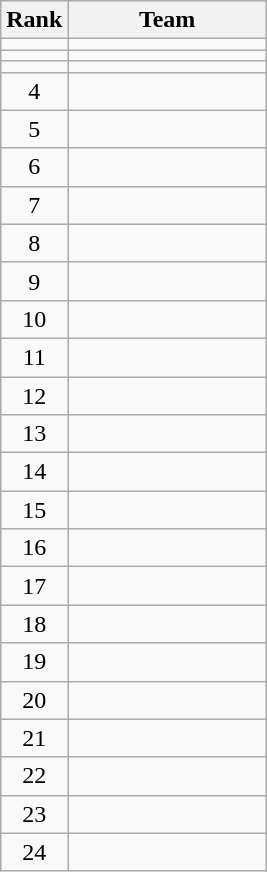<table class=wikitable style="text-align:center;">
<tr>
<th>Rank</th>
<th width=125>Team</th>
</tr>
<tr>
<td></td>
<td align=left></td>
</tr>
<tr>
<td></td>
<td align=left></td>
</tr>
<tr>
<td></td>
<td align=left></td>
</tr>
<tr>
<td>4</td>
<td align=left></td>
</tr>
<tr>
<td>5</td>
<td align=left></td>
</tr>
<tr>
<td>6</td>
<td align=left></td>
</tr>
<tr>
<td>7</td>
<td align=left></td>
</tr>
<tr>
<td>8</td>
<td align=left></td>
</tr>
<tr>
<td>9</td>
<td align=left></td>
</tr>
<tr>
<td>10</td>
<td align=left></td>
</tr>
<tr>
<td>11</td>
<td align=left></td>
</tr>
<tr>
<td>12</td>
<td align=left></td>
</tr>
<tr>
<td>13</td>
<td align=left></td>
</tr>
<tr>
<td>14</td>
<td align=left></td>
</tr>
<tr>
<td>15</td>
<td align=left></td>
</tr>
<tr>
<td>16</td>
<td align=left></td>
</tr>
<tr>
<td>17</td>
<td align=left></td>
</tr>
<tr>
<td>18</td>
<td align=left></td>
</tr>
<tr>
<td>19</td>
<td align=left></td>
</tr>
<tr>
<td>20</td>
<td align=left></td>
</tr>
<tr>
<td>21</td>
<td align=left></td>
</tr>
<tr>
<td>22</td>
<td align=left></td>
</tr>
<tr>
<td>23</td>
<td align=left></td>
</tr>
<tr>
<td>24</td>
<td align=left></td>
</tr>
</table>
